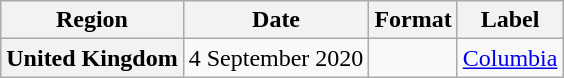<table class="wikitable plainrowheaders">
<tr>
<th>Region</th>
<th>Date</th>
<th>Format</th>
<th>Label</th>
</tr>
<tr>
<th scope="row">United Kingdom</th>
<td>4 September 2020</td>
<td></td>
<td><a href='#'>Columbia</a></td>
</tr>
</table>
